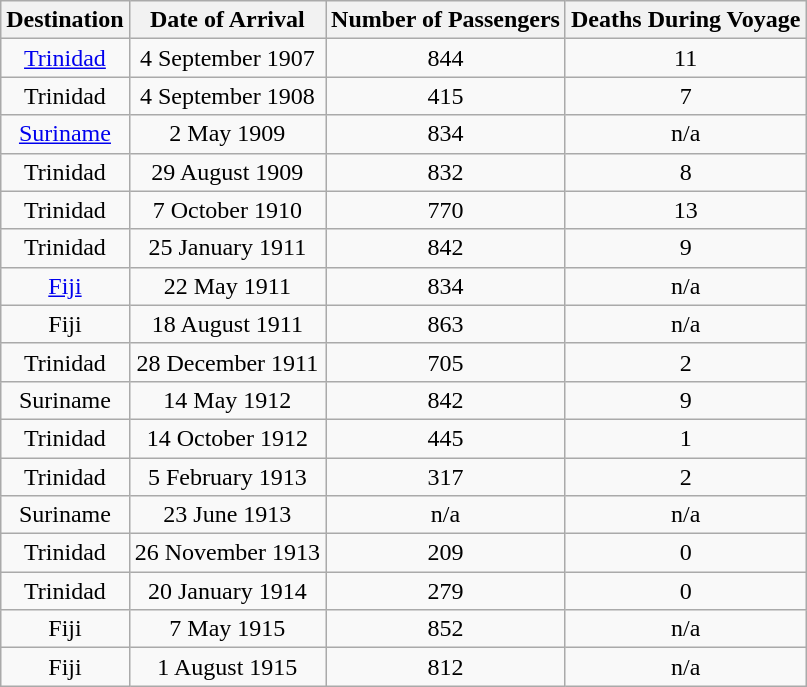<table class="wikitable">
<tr ---- align="center">
<th>Destination</th>
<th>Date of Arrival</th>
<th>Number of Passengers</th>
<th>Deaths During Voyage</th>
</tr>
<tr ---- align="center">
<td><a href='#'>Trinidad</a></td>
<td>4 September 1907</td>
<td>844</td>
<td>11</td>
</tr>
<tr ---- align="center">
<td>Trinidad</td>
<td>4 September 1908</td>
<td>415</td>
<td>7</td>
</tr>
<tr ---- align="center">
<td><a href='#'>Suriname</a></td>
<td>2 May 1909</td>
<td>834</td>
<td>n/a</td>
</tr>
<tr ---- align="center">
<td>Trinidad</td>
<td>29 August 1909</td>
<td>832</td>
<td>8</td>
</tr>
<tr ---- align="center">
<td>Trinidad</td>
<td>7 October 1910</td>
<td>770</td>
<td>13</td>
</tr>
<tr ---- align="center">
<td>Trinidad</td>
<td>25 January 1911</td>
<td>842</td>
<td>9</td>
</tr>
<tr ---- align="center">
<td><a href='#'>Fiji</a></td>
<td>22 May 1911</td>
<td>834</td>
<td>n/a</td>
</tr>
<tr ---- align="center">
<td>Fiji</td>
<td>18 August 1911</td>
<td>863</td>
<td>n/a</td>
</tr>
<tr ---- align="center">
<td>Trinidad</td>
<td>28 December 1911</td>
<td>705</td>
<td>2</td>
</tr>
<tr ---- align="center">
<td>Suriname</td>
<td>14 May 1912</td>
<td>842</td>
<td>9</td>
</tr>
<tr ---- align="center">
<td>Trinidad</td>
<td>14 October 1912</td>
<td>445</td>
<td>1</td>
</tr>
<tr ---- align="center">
<td>Trinidad</td>
<td>5 February 1913</td>
<td>317</td>
<td>2</td>
</tr>
<tr ---- align="center">
<td>Suriname</td>
<td>23 June 1913</td>
<td>n/a</td>
<td>n/a</td>
</tr>
<tr ---- align="center">
<td>Trinidad</td>
<td>26 November 1913</td>
<td>209</td>
<td>0</td>
</tr>
<tr ---- align="center">
<td>Trinidad</td>
<td>20 January 1914</td>
<td>279</td>
<td>0</td>
</tr>
<tr ---- align="center">
<td>Fiji</td>
<td>7 May 1915</td>
<td>852</td>
<td>n/a</td>
</tr>
<tr ---- align="center">
<td>Fiji</td>
<td>1 August 1915</td>
<td>812</td>
<td>n/a</td>
</tr>
</table>
